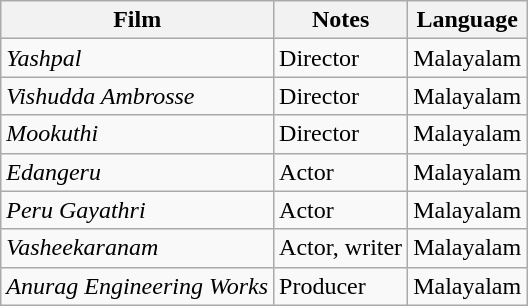<table class="wikitable">
<tr>
<th>Film</th>
<th>Notes</th>
<th>Language</th>
</tr>
<tr>
<td><em>Yashpal</em></td>
<td>Director</td>
<td>Malayalam</td>
</tr>
<tr>
<td><em>Vishudda Ambrosse</em></td>
<td>Director</td>
<td>Malayalam</td>
</tr>
<tr>
<td><em>Mookuthi</em></td>
<td>Director</td>
<td>Malayalam</td>
</tr>
<tr>
<td><em>Edangeru</em></td>
<td>Actor</td>
<td>Malayalam</td>
</tr>
<tr>
<td><em>Peru Gayathri</em></td>
<td>Actor</td>
<td>Malayalam</td>
</tr>
<tr>
<td><em>Vasheekaranam</em></td>
<td>Actor, writer</td>
<td>Malayalam</td>
</tr>
<tr>
<td><em>Anurag Engineering Works</em></td>
<td>Producer</td>
<td>Malayalam</td>
</tr>
</table>
